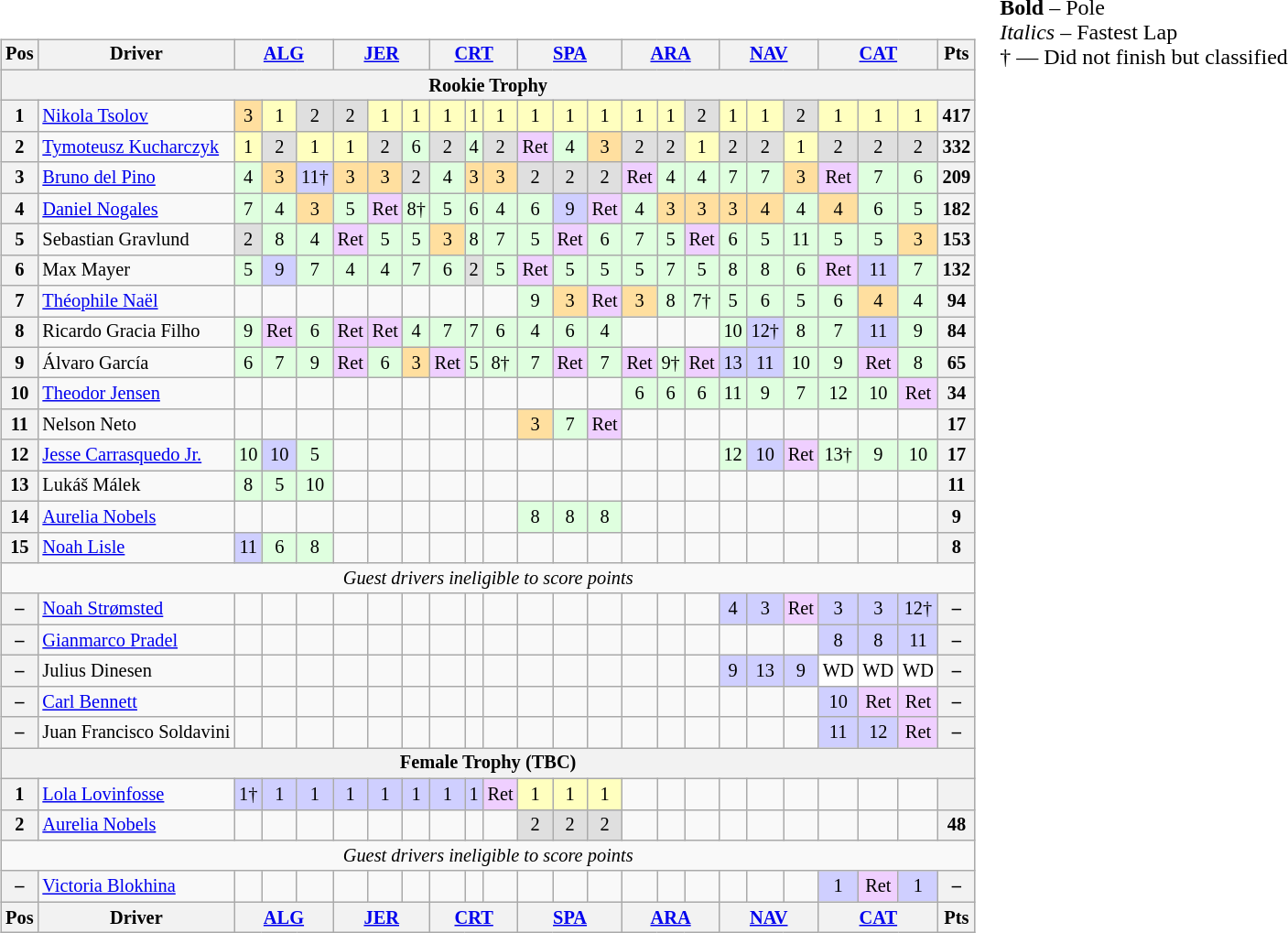<table>
<tr>
<td style="vertical-align:top"><br><table class="wikitable" style="font-size:85%; text-align:center">
<tr>
<th>Pos</th>
<th>Driver</th>
<th colspan=3><a href='#'>ALG</a><br></th>
<th colspan=3><a href='#'>JER</a><br></th>
<th colspan=3><a href='#'>CRT</a><br></th>
<th colspan=3><a href='#'>SPA</a><br></th>
<th colspan=3><a href='#'>ARA</a><br></th>
<th colspan=3><a href='#'>NAV</a><br></th>
<th colspan=3><a href='#'>CAT</a><br></th>
<th>Pts</th>
</tr>
<tr>
<th colspan=24>Rookie Trophy</th>
</tr>
<tr>
<th>1</th>
<td style="text-align:left"> <a href='#'>Nikola Tsolov</a></td>
<td style="background:#FFDF9F">3</td>
<td style="background:#FFFFBF">1</td>
<td style="background:#DFDFDF">2</td>
<td style="background:#DFDFDF">2</td>
<td style="background:#FFFFBF">1</td>
<td style="background:#FFFFBF">1</td>
<td style="background:#FFFFBF">1</td>
<td style="background:#FFFFBF">1</td>
<td style="background:#FFFFBF">1</td>
<td style="background:#FFFFBF">1</td>
<td style="background:#FFFFBF">1</td>
<td style="background:#FFFFBF">1</td>
<td style="background:#FFFFBF">1</td>
<td style="background:#FFFFBF">1</td>
<td style="background:#DFDFDF">2</td>
<td style="background:#FFFFBF">1</td>
<td style="background:#FFFFBF">1</td>
<td style="background:#DFDFDF">2</td>
<td style="background:#FFFFBF">1</td>
<td style="background:#FFFFBF">1</td>
<td style="background:#FFFFBF">1</td>
<th>417</th>
</tr>
<tr>
<th>2</th>
<td style="text-align:left" nowrap> <a href='#'>Tymoteusz Kucharczyk</a></td>
<td style="background:#FFFFBF">1</td>
<td style="background:#DFDFDF">2</td>
<td style="background:#FFFFBF">1</td>
<td style="background:#FFFFBF">1</td>
<td style="background:#DFDFDF">2</td>
<td style="background:#DFFFDF">6</td>
<td style="background:#DFDFDF">2</td>
<td style="background:#DFFFDF">4</td>
<td style="background:#DFDFDF">2</td>
<td style="background:#EFCFFF">Ret</td>
<td style="background:#DFFFDF">4</td>
<td style="background:#FFDF9F">3</td>
<td style="background:#DFDFDF">2</td>
<td style="background:#DFDFDF">2</td>
<td style="background:#FFFFBF">1</td>
<td style="background:#DFDFDF">2</td>
<td style="background:#DFDFDF">2</td>
<td style="background:#FFFFBF">1</td>
<td style="background:#DFDFDF">2</td>
<td style="background:#DFDFDF">2</td>
<td style="background:#DFDFDF">2</td>
<th>332</th>
</tr>
<tr>
<th>3</th>
<td style="text-align:left"> <a href='#'>Bruno del Pino</a></td>
<td style="background:#DFFFDF">4</td>
<td style="background:#FFDF9F">3</td>
<td style="background:#CFCFFF">11†</td>
<td style="background:#FFDF9F">3</td>
<td style="background:#FFDF9F">3</td>
<td style="background:#DFDFDF">2</td>
<td style="background:#DFFFDF">4</td>
<td style="background:#FFDF9F">3</td>
<td style="background:#FFDF9F">3</td>
<td style="background:#DFDFDF">2</td>
<td style="background:#DFDFDF">2</td>
<td style="background:#DFDFDF">2</td>
<td style="background:#EFCFFF">Ret</td>
<td style="background:#DFFFDF">4</td>
<td style="background:#DFFFDF">4</td>
<td style="background:#DFFFDF">7</td>
<td style="background:#DFFFDF">7</td>
<td style="background:#FFDF9F">3</td>
<td style="background:#EFCFFF">Ret</td>
<td style="background:#DFFFDF">7</td>
<td style="background:#DFFFDF">6</td>
<th>209</th>
</tr>
<tr>
<th>4</th>
<td style="text-align:left"> <a href='#'>Daniel Nogales</a></td>
<td style="background:#DFFFDF">7</td>
<td style="background:#DFFFDF">4</td>
<td style="background:#FFDF9F">3</td>
<td style="background:#DFFFDF">5</td>
<td style="background:#EFCFFF">Ret</td>
<td style="background:#DFFFDF">8†</td>
<td style="background:#DFFFDF">5</td>
<td style="background:#DFFFDF">6</td>
<td style="background:#DFFFDF">4</td>
<td style="background:#DFFFDF">6</td>
<td style="background:#CFCFFF">9</td>
<td style="background:#EFCFFF">Ret</td>
<td style="background:#DFFFDF">4</td>
<td style="background:#FFDF9F">3</td>
<td style="background:#FFDF9F">3</td>
<td style="background:#FFDF9F">3</td>
<td style="background:#FFDF9F">4</td>
<td style="background:#DFFFDF">4</td>
<td style="background:#FFDF9F">4</td>
<td style="background:#DFFFDF">6</td>
<td style="background:#DFFFDF">5</td>
<th>182</th>
</tr>
<tr>
<th>5</th>
<td style="text-align:left"> Sebastian Gravlund</td>
<td style="background:#DFDFDF">2</td>
<td style="background:#DFFFDF">8</td>
<td style="background:#DFFFDF">4</td>
<td style="background:#EFCFFF">Ret</td>
<td style="background:#DFFFDF">5</td>
<td style="background:#DFFFDF">5</td>
<td style="background:#FFDF9F">3</td>
<td style="background:#DFFFDF">8</td>
<td style="background:#DFFFDF">7</td>
<td style="background:#DFFFDF">5</td>
<td style="background:#EFCFFF">Ret</td>
<td style="background:#DFFFDF">6</td>
<td style="background:#DFFFDF">7</td>
<td style="background:#DFFFDF">5</td>
<td style="background:#EFCFFF">Ret</td>
<td style="background:#DFFFDF">6</td>
<td style="background:#DFFFDF">5</td>
<td style="background:#DFFFDF">11</td>
<td style="background:#DFFFDF">5</td>
<td style="background:#DFFFDF">5</td>
<td style="background:#FFDF9F">3</td>
<th>153</th>
</tr>
<tr>
<th>6</th>
<td style="text-align:left"> Max Mayer</td>
<td style="background:#DFFFDF">5</td>
<td style="background:#CFCFFF">9</td>
<td style="background:#DFFFDF">7</td>
<td style="background:#DFFFDF">4</td>
<td style="background:#DFFFDF">4</td>
<td style="background:#DFFFDF">7</td>
<td style="background:#DFFFDF">6</td>
<td style="background:#DFDFDF">2</td>
<td style="background:#DFFFDF">5</td>
<td style="background:#EFCFFF">Ret</td>
<td style="background:#DFFFDF">5</td>
<td style="background:#DFFFDF">5</td>
<td style="background:#DFFFDF">5</td>
<td style="background:#DFFFDF">7</td>
<td style="background:#DFFFDF">5</td>
<td style="background:#DFFFDF">8</td>
<td style="background:#DFFFDF">8</td>
<td style="background:#DFFFDF">6</td>
<td style="background:#EFCFFF">Ret</td>
<td style="background:#CFCFFF">11</td>
<td style="background:#DFFFDF">7</td>
<th>132</th>
</tr>
<tr>
<th>7</th>
<td style="text-align:left"> <a href='#'>Théophile Naël</a></td>
<td></td>
<td></td>
<td></td>
<td></td>
<td></td>
<td></td>
<td></td>
<td></td>
<td></td>
<td style="background:#DFFFDF">9</td>
<td style="background:#FFDF9F">3</td>
<td style="background:#EFCFFF">Ret</td>
<td style="background:#FFDF9F">3</td>
<td style="background:#DFFFDF">8</td>
<td style="background:#DFFFDF">7†</td>
<td style="background:#DFFFDF">5</td>
<td style="background:#DFFFDF">6</td>
<td style="background:#DFFFDF">5</td>
<td style="background:#DFFFDF">6</td>
<td style="background:#FFDF9F">4</td>
<td style="background:#DFFFDF">4</td>
<th>94</th>
</tr>
<tr>
<th>8</th>
<td style="text-align:left"> Ricardo Gracia Filho</td>
<td style="background:#DFFFDF">9</td>
<td style="background:#EFCFFF">Ret</td>
<td style="background:#DFFFDF">6</td>
<td style="background:#EFCFFF">Ret</td>
<td style="background:#EFCFFF">Ret</td>
<td style="background:#DFFFDF">4</td>
<td style="background:#DFFFDF">7</td>
<td style="background:#DFFFDF">7</td>
<td style="background:#DFFFDF">6</td>
<td style="background:#DFFFDF">4</td>
<td style="background:#DFFFDF">6</td>
<td style="background:#DFFFDF">4</td>
<td></td>
<td></td>
<td></td>
<td style="background:#DFFFDF">10</td>
<td style="background:#CFCFFF">12†</td>
<td style="background:#DFFFDF">8</td>
<td style="background:#DFFFDF">7</td>
<td style="background:#CFCFFF">11</td>
<td style="background:#DFFFDF">9</td>
<th>84</th>
</tr>
<tr>
<th>9</th>
<td style="text-align:left"> Álvaro García</td>
<td style="background:#DFFFDF">6</td>
<td style="background:#DFFFDF">7</td>
<td style="background:#DFFFDF">9</td>
<td style="background:#EFCFFF">Ret</td>
<td style="background:#DFFFDF">6</td>
<td style="background:#FFDF9F">3</td>
<td style="background:#EFCFFF">Ret</td>
<td style="background:#DFFFDF">5</td>
<td style="background:#DFFFDF">8†</td>
<td style="background:#DFFFDF">7</td>
<td style="background:#EFCFFF">Ret</td>
<td style="background:#DFFFDF">7</td>
<td style="background:#EFCFFF">Ret</td>
<td style="background:#DFFFDF">9†</td>
<td style="background:#EFCFFF">Ret</td>
<td style="background:#CFCFFF">13</td>
<td style="background:#CFCFFF">11</td>
<td style="background:#DFFFDF">10</td>
<td style="background:#DFFFDF">9</td>
<td style="background:#EFCFFF">Ret</td>
<td style="background:#DFFFDF">8</td>
<th>65</th>
</tr>
<tr>
<th>10</th>
<td style="text-align:left"> <a href='#'>Theodor Jensen</a></td>
<td></td>
<td></td>
<td></td>
<td></td>
<td></td>
<td></td>
<td></td>
<td></td>
<td></td>
<td></td>
<td></td>
<td></td>
<td style="background:#DFFFDF">6</td>
<td style="background:#DFFFDF">6</td>
<td style="background:#DFFFDF">6</td>
<td style="background:#DFFFDF">11</td>
<td style="background:#DFFFDF">9</td>
<td style="background:#DFFFDF">7</td>
<td style="background:#DFFFDF">12</td>
<td style="background:#DFFFDF">10</td>
<td style="background:#EFCFFF">Ret</td>
<th>34</th>
</tr>
<tr>
<th>11</th>
<td style="text-align:left"> Nelson Neto</td>
<td></td>
<td></td>
<td></td>
<td></td>
<td></td>
<td></td>
<td></td>
<td></td>
<td></td>
<td style="background:#FFDF9F">3</td>
<td style="background:#DFFFDF">7</td>
<td style="background:#EFCFFF">Ret</td>
<td></td>
<td></td>
<td></td>
<td></td>
<td></td>
<td></td>
<td></td>
<td></td>
<td></td>
<th>17</th>
</tr>
<tr>
<th>12</th>
<td style="text-align:left"> <a href='#'>Jesse Carrasquedo Jr.</a></td>
<td style="background:#DFFFDF">10</td>
<td style="background:#CFCFFF">10</td>
<td style="background:#DFFFDF">5</td>
<td></td>
<td></td>
<td></td>
<td></td>
<td></td>
<td></td>
<td></td>
<td></td>
<td></td>
<td></td>
<td></td>
<td></td>
<td style="background:#DFFFDF">12</td>
<td style="background:#CFCFFF">10</td>
<td style="background:#EFCFFF">Ret</td>
<td style="background:#DFFFDF">13†</td>
<td style="background:#DFFFDF">9</td>
<td style="background:#DFFFDF">10</td>
<th>17</th>
</tr>
<tr>
<th>13</th>
<td style="text-align:left"> Lukáš Málek</td>
<td style="background:#DFFFDF">8</td>
<td style="background:#DFFFDF">5</td>
<td style="background:#DFFFDF">10</td>
<td></td>
<td></td>
<td></td>
<td></td>
<td></td>
<td></td>
<td></td>
<td></td>
<td></td>
<td></td>
<td></td>
<td></td>
<td></td>
<td></td>
<td></td>
<td></td>
<td></td>
<td></td>
<th>11</th>
</tr>
<tr>
<th>14</th>
<td style="text-align:left"> <a href='#'>Aurelia Nobels</a></td>
<td></td>
<td></td>
<td></td>
<td></td>
<td></td>
<td></td>
<td></td>
<td></td>
<td></td>
<td style="background:#DFFFDF">8</td>
<td style="background:#DFFFDF">8</td>
<td style="background:#DFFFDF">8</td>
<td></td>
<td></td>
<td></td>
<td></td>
<td></td>
<td></td>
<td></td>
<td></td>
<td></td>
<th>9</th>
</tr>
<tr>
<th>15</th>
<td style="text-align:left"> <a href='#'>Noah Lisle</a></td>
<td style="background:#CFCFFF">11</td>
<td style="background:#DFFFDF">6</td>
<td style="background:#DFFFDF">8</td>
<td></td>
<td></td>
<td></td>
<td></td>
<td></td>
<td></td>
<td></td>
<td></td>
<td></td>
<td></td>
<td></td>
<td></td>
<td></td>
<td></td>
<td></td>
<td></td>
<td></td>
<td></td>
<th>8</th>
</tr>
<tr>
<td colspan=24><em>Guest drivers ineligible to score points</em></td>
</tr>
<tr>
<th>–</th>
<td style="text-align:left"> <a href='#'>Noah Strømsted</a></td>
<td></td>
<td></td>
<td></td>
<td></td>
<td></td>
<td></td>
<td></td>
<td></td>
<td></td>
<td></td>
<td></td>
<td></td>
<td></td>
<td></td>
<td></td>
<td style="background:#CFCFFF">4</td>
<td style="background:#CFCFFF">3</td>
<td style="background:#EFCFFF">Ret</td>
<td style="background:#CFCFFF">3</td>
<td style="background:#CFCFFF">3</td>
<td style="background:#CFCFFF">12†</td>
<th>–</th>
</tr>
<tr>
<th>–</th>
<td style="text-align:left"> <a href='#'>Gianmarco Pradel</a></td>
<td></td>
<td></td>
<td></td>
<td></td>
<td></td>
<td></td>
<td></td>
<td></td>
<td></td>
<td></td>
<td></td>
<td></td>
<td></td>
<td></td>
<td></td>
<td></td>
<td></td>
<td></td>
<td style="background:#CFCFFF">8</td>
<td style="background:#CFCFFF">8</td>
<td style="background:#CFCFFF">11</td>
<th>–</th>
</tr>
<tr>
<th>–</th>
<td style="text-align:left"> Julius Dinesen</td>
<td></td>
<td></td>
<td></td>
<td></td>
<td></td>
<td></td>
<td></td>
<td></td>
<td></td>
<td></td>
<td></td>
<td></td>
<td></td>
<td></td>
<td></td>
<td style="background:#CFCFFF">9</td>
<td style="background:#CFCFFF">13</td>
<td style="background:#CFCFFF">9</td>
<td style="background:#FFFFFF">WD</td>
<td style="background:#FFFFFF">WD</td>
<td style="background:#FFFFFF">WD</td>
<th>–</th>
</tr>
<tr>
<th>–</th>
<td style="text-align:left"> <a href='#'>Carl Bennett</a></td>
<td></td>
<td></td>
<td></td>
<td></td>
<td></td>
<td></td>
<td></td>
<td></td>
<td></td>
<td></td>
<td></td>
<td></td>
<td></td>
<td></td>
<td></td>
<td></td>
<td></td>
<td></td>
<td style="background:#CFCFFF">10</td>
<td style="background:#EFCFFF">Ret</td>
<td style="background:#EFCFFF">Ret</td>
<th>–</th>
</tr>
<tr>
<th>–</th>
<td style="text-align:left"> Juan Francisco Soldavini</td>
<td></td>
<td></td>
<td></td>
<td></td>
<td></td>
<td></td>
<td></td>
<td></td>
<td></td>
<td></td>
<td></td>
<td></td>
<td></td>
<td></td>
<td></td>
<td></td>
<td></td>
<td></td>
<td style="background:#CFCFFF">11</td>
<td style="background:#CFCFFF">12</td>
<td style="background:#EFCFFF">Ret</td>
<th>–</th>
</tr>
<tr>
<th colspan=24>Female Trophy (TBC)</th>
</tr>
<tr>
<th>1</th>
<td style="text-align:left"> <a href='#'>Lola Lovinfosse</a></td>
<td style="background:#CFCFFF">1†</td>
<td style="background:#CFCFFF">1</td>
<td style="background:#CFCFFF">1</td>
<td style="background:#CFCFFF">1</td>
<td style="background:#CFCFFF">1</td>
<td style="background:#CFCFFF">1</td>
<td style="background:#CFCFFF">1</td>
<td style="background:#CFCFFF">1</td>
<td style="background:#EFCFFF">Ret</td>
<td style="background:#FFFFBF">1</td>
<td style="background:#FFFFBF">1</td>
<td style="background:#FFFFBF">1</td>
<td></td>
<td></td>
<td></td>
<td></td>
<td></td>
<td></td>
<td></td>
<td></td>
<td></td>
<th></th>
</tr>
<tr>
<th>2</th>
<td style="text-align:left"> <a href='#'>Aurelia Nobels</a></td>
<td></td>
<td></td>
<td></td>
<td></td>
<td></td>
<td></td>
<td></td>
<td></td>
<td></td>
<td style="background:#DFDFDF">2</td>
<td style="background:#DFDFDF">2</td>
<td style="background:#DFDFDF">2</td>
<td></td>
<td></td>
<td></td>
<td></td>
<td></td>
<td></td>
<td></td>
<td></td>
<td></td>
<th>48</th>
</tr>
<tr>
<td colspan=24><em>Guest drivers ineligible to score points</em></td>
</tr>
<tr>
<th>–</th>
<td style="text-align:left"> <a href='#'>Victoria Blokhina</a></td>
<td></td>
<td></td>
<td></td>
<td></td>
<td></td>
<td></td>
<td></td>
<td></td>
<td></td>
<td></td>
<td></td>
<td></td>
<td></td>
<td></td>
<td></td>
<td></td>
<td></td>
<td></td>
<td style="background:#CFCFFF">1</td>
<td style="background:#EFCFFF">Ret</td>
<td style="background:#CFCFFF">1</td>
<th>–</th>
</tr>
<tr>
<th>Pos</th>
<th>Driver</th>
<th colspan=3><a href='#'>ALG</a><br></th>
<th colspan=3><a href='#'>JER</a><br></th>
<th colspan=3><a href='#'>CRT</a><br></th>
<th colspan=3><a href='#'>SPA</a><br></th>
<th colspan=3><a href='#'>ARA</a><br></th>
<th colspan=3><a href='#'>NAV</a><br></th>
<th colspan=3><a href='#'>CAT</a><br></th>
<th>Pts</th>
</tr>
</table>
</td>
<td style="vertical-align:top"> <span><strong>Bold</strong> – Pole<br><em>Italics</em> – Fastest Lap<br>† — Did not finish but classified</span></td>
</tr>
</table>
